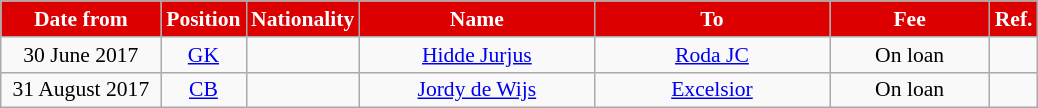<table class="wikitable"  style="text-align:center; font-size:90%; ">
<tr>
<th style="background:#DD0000; color:#FFFFFF; width:100px;">Date from</th>
<th style="background:#DD0000; color:#FFFFFF; width:50px;">Position</th>
<th style="background:#DD0000; color:#FFFFFF; width:50px;">Nationality</th>
<th style="background:#DD0000; color:#FFFFFF; width:150px;">Name</th>
<th style="background:#DD0000; color:#FFFFFF; width:150px;">To</th>
<th style="background:#DD0000; color:#FFFFFF; width:100px;">Fee</th>
<th style="background:#DD0000; color:#FFFFFF; width:25px;">Ref.</th>
</tr>
<tr>
<td>30 June 2017</td>
<td><a href='#'>GK</a></td>
<td></td>
<td><a href='#'>Hidde Jurjus</a></td>
<td> <a href='#'>Roda JC</a></td>
<td>On loan</td>
<td></td>
</tr>
<tr>
<td>31 August 2017</td>
<td><a href='#'>CB</a></td>
<td></td>
<td><a href='#'>Jordy de Wijs</a></td>
<td> <a href='#'>Excelsior</a></td>
<td>On loan</td>
<td></td>
</tr>
</table>
